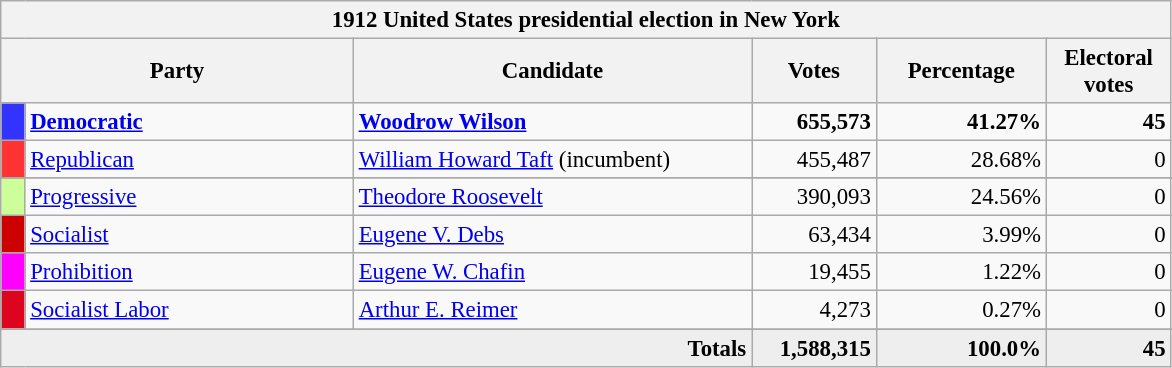<table class="wikitable" style="font-size: 95%;">
<tr>
<th colspan="6">1912 United States presidential election in New York</th>
</tr>
<tr>
<th colspan="2" style="width: 15em">Party</th>
<th style="width: 17em">Candidate</th>
<th style="width: 5em">Votes</th>
<th style="width: 7em">Percentage</th>
<th style="width: 5em">Electoral votes</th>
</tr>
<tr>
<th style="background-color:#3333FF; width: 3px"></th>
<td style="width: 130px"><strong><a href='#'>Democratic</a></strong></td>
<td><strong><a href='#'>Woodrow Wilson</a></strong></td>
<td align="right"><strong>655,573</strong></td>
<td align="right"><strong>41.27%</strong></td>
<td align="right"><strong>45</strong></td>
</tr>
<tr>
<th style="background-color:#FF3333; width: 3px"></th>
<td style="width: 130px"><a href='#'>Republican</a></td>
<td><a href='#'>William Howard Taft</a> (incumbent)</td>
<td align="right">455,487</td>
<td align="right">28.68%</td>
<td align="right">0</td>
</tr>
<tr>
</tr>
<tr>
<th style="background-color:#CCFF99; width: 3px"></th>
<td style="width: 130px"><a href='#'>Progressive</a></td>
<td><a href='#'>Theodore Roosevelt</a></td>
<td align="right">390,093</td>
<td align="right">24.56%</td>
<td align="right">0</td>
</tr>
<tr>
<th style="background-color:#CC0000; width: 3px"></th>
<td style="width: 130px"><a href='#'>Socialist</a></td>
<td><a href='#'>Eugene V. Debs</a></td>
<td align="right">63,434</td>
<td align="right">3.99%</td>
<td align="right">0</td>
</tr>
<tr>
<th style="background-color:#FF00FF; width: 3px"></th>
<td style="width: 130px"><a href='#'>Prohibition</a></td>
<td><a href='#'>Eugene W. Chafin</a></td>
<td align="right">19,455</td>
<td align="right">1.22%</td>
<td align="right">0</td>
</tr>
<tr>
<th style="background-color:#DD051D; width: 3px"></th>
<td style="width: 130px"><a href='#'>Socialist Labor</a></td>
<td><a href='#'>Arthur E. Reimer</a></td>
<td align="right">4,273</td>
<td align="right">0.27%</td>
<td align="right">0</td>
</tr>
<tr>
</tr>
<tr bgcolor="#EEEEEE">
<td colspan="3" align="right"><strong>Totals</strong></td>
<td align="right"><strong>1,588,315</strong></td>
<td align="right"><strong>100.0%</strong></td>
<td align="right"><strong>45</strong></td>
</tr>
</table>
